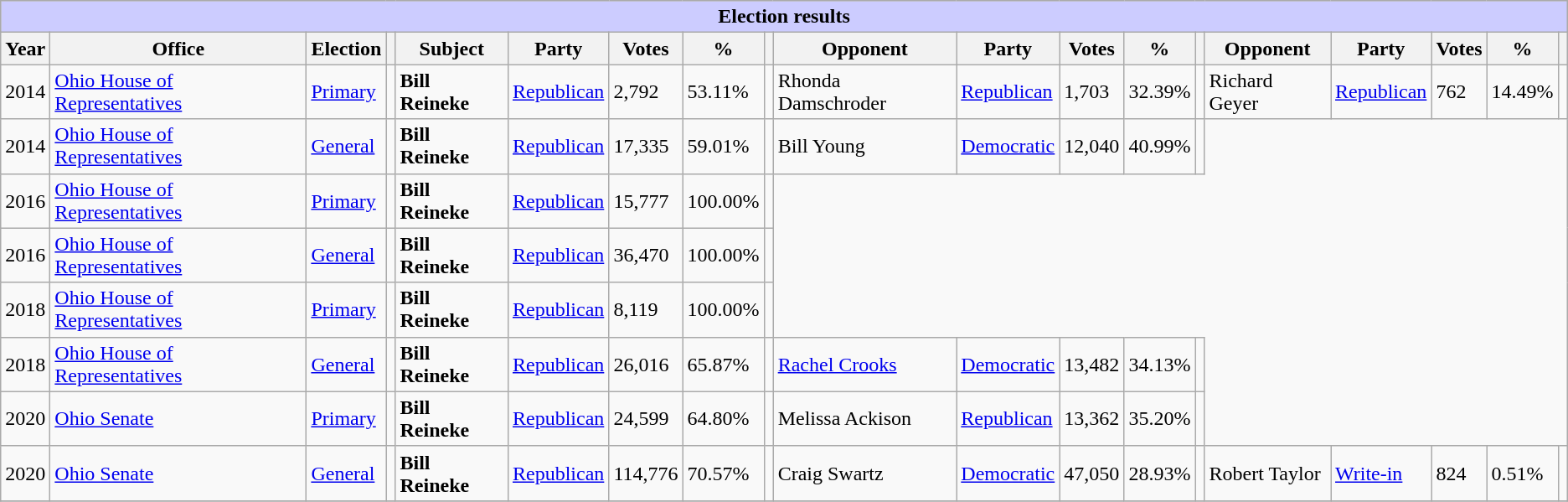<table class="wikitable collapsible">
<tr bgcolor=#cccccc>
<th colspan=19 style="background: #ccccff;">Election results</th>
</tr>
<tr>
<th><strong>Year</strong></th>
<th><strong>Office</strong></th>
<th><strong>Election</strong></th>
<th></th>
<th><strong>Subject</strong></th>
<th><strong>Party</strong></th>
<th><strong>Votes</strong></th>
<th><strong>%</strong></th>
<th></th>
<th><strong>Opponent</strong></th>
<th><strong>Party</strong></th>
<th><strong>Votes</strong></th>
<th><strong>%</strong></th>
<th></th>
<th><strong>Opponent</strong></th>
<th><strong>Party</strong></th>
<th><strong>Votes</strong></th>
<th><strong>%</strong></th>
<th></th>
</tr>
<tr>
<td>2014</td>
<td><a href='#'>Ohio House of Representatives</a></td>
<td><a href='#'>Primary</a></td>
<td></td>
<td><strong>Bill Reineke</strong></td>
<td><a href='#'>Republican</a></td>
<td>2,792</td>
<td>53.11%</td>
<td></td>
<td>Rhonda Damschroder</td>
<td><a href='#'>Republican</a></td>
<td>1,703</td>
<td>32.39%</td>
<td></td>
<td>Richard Geyer</td>
<td><a href='#'>Republican</a></td>
<td>762</td>
<td>14.49%</td>
<td></td>
</tr>
<tr>
<td>2014</td>
<td><a href='#'>Ohio House of Representatives</a></td>
<td><a href='#'>General</a></td>
<td></td>
<td><strong>Bill Reineke</strong></td>
<td><a href='#'>Republican</a></td>
<td>17,335</td>
<td>59.01%</td>
<td></td>
<td>Bill Young</td>
<td><a href='#'>Democratic</a></td>
<td>12,040</td>
<td>40.99%</td>
<td></td>
</tr>
<tr>
<td>2016</td>
<td><a href='#'>Ohio House of Representatives</a></td>
<td><a href='#'>Primary</a></td>
<td></td>
<td><strong>Bill Reineke</strong></td>
<td><a href='#'>Republican</a></td>
<td>15,777</td>
<td>100.00%</td>
<td></td>
</tr>
<tr>
<td>2016</td>
<td><a href='#'>Ohio House of Representatives</a></td>
<td><a href='#'>General</a></td>
<td></td>
<td><strong>Bill Reineke</strong></td>
<td><a href='#'>Republican</a></td>
<td>36,470</td>
<td>100.00%</td>
<td></td>
</tr>
<tr>
<td>2018</td>
<td><a href='#'>Ohio House of Representatives</a></td>
<td><a href='#'>Primary</a></td>
<td></td>
<td><strong>Bill Reineke</strong></td>
<td><a href='#'>Republican</a></td>
<td>8,119</td>
<td>100.00%</td>
<td></td>
</tr>
<tr>
<td>2018</td>
<td><a href='#'>Ohio House of Representatives</a></td>
<td><a href='#'>General</a></td>
<td></td>
<td><strong>Bill Reineke</strong></td>
<td><a href='#'>Republican</a></td>
<td>26,016</td>
<td>65.87%</td>
<td></td>
<td><a href='#'>Rachel Crooks</a></td>
<td><a href='#'>Democratic</a></td>
<td>13,482</td>
<td>34.13%</td>
<td></td>
</tr>
<tr>
<td>2020</td>
<td><a href='#'>Ohio Senate</a></td>
<td><a href='#'>Primary</a></td>
<td></td>
<td><strong>Bill Reineke</strong></td>
<td><a href='#'>Republican</a></td>
<td>24,599</td>
<td>64.80%</td>
<td></td>
<td>Melissa Ackison</td>
<td><a href='#'>Republican</a></td>
<td>13,362</td>
<td>35.20%</td>
<td></td>
</tr>
<tr>
<td>2020</td>
<td><a href='#'>Ohio Senate</a></td>
<td><a href='#'>General</a></td>
<td></td>
<td><strong>Bill Reineke</strong></td>
<td><a href='#'>Republican</a></td>
<td>114,776</td>
<td>70.57%</td>
<td></td>
<td>Craig Swartz</td>
<td><a href='#'>Democratic</a></td>
<td>47,050</td>
<td>28.93%</td>
<td></td>
<td>Robert Taylor</td>
<td><a href='#'>Write-in</a></td>
<td>824</td>
<td>0.51%</td>
<td></td>
</tr>
<tr>
</tr>
</table>
